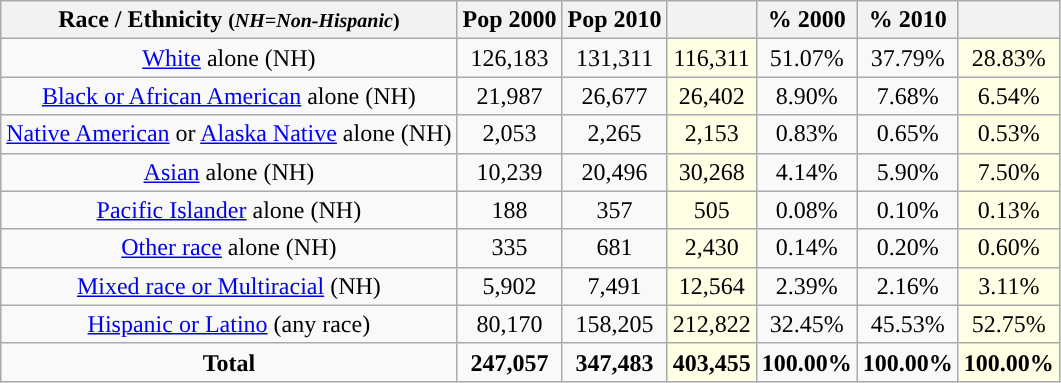<table class="wikitable" style="text-align:center;">
<tr>
<th>Race / Ethnicity <small>(<em>NH=Non-Hispanic</em>)</small></th>
<th>Pop 2000</th>
<th>Pop 2010</th>
<th></th>
<th>% 2000</th>
<th>% 2010</th>
<th></th>
</tr>
<tr>
<td><a href='#'>White</a> alone (NH)</td>
<td>126,183</td>
<td>131,311</td>
<td style='background: #ffffe6;'>116,311</td>
<td>51.07%</td>
<td>37.79%</td>
<td style='background: #ffffe6;'>28.83%</td>
</tr>
<tr>
<td><a href='#'>Black or African American</a> alone (NH)</td>
<td>21,987</td>
<td>26,677</td>
<td style='background: #ffffe6;'>26,402</td>
<td>8.90%</td>
<td>7.68%</td>
<td style='background: #ffffe6;'>6.54%</td>
</tr>
<tr>
<td><a href='#'>Native American</a> or <a href='#'>Alaska Native</a> alone (NH)</td>
<td>2,053</td>
<td>2,265</td>
<td style='background: #ffffe6;'>2,153</td>
<td>0.83%</td>
<td>0.65%</td>
<td style='background: #ffffe6;'>0.53%</td>
</tr>
<tr>
<td><a href='#'>Asian</a> alone (NH)</td>
<td>10,239</td>
<td>20,496</td>
<td style='background: #ffffe6;'>30,268</td>
<td>4.14%</td>
<td>5.90%</td>
<td style='background: #ffffe6;'>7.50%</td>
</tr>
<tr>
<td><a href='#'>Pacific Islander</a> alone (NH)</td>
<td>188</td>
<td>357</td>
<td style='background: #ffffe6;'>505</td>
<td>0.08%</td>
<td>0.10%</td>
<td style='background: #ffffe6;'>0.13%</td>
</tr>
<tr>
<td><a href='#'>Other race</a> alone (NH)</td>
<td>335</td>
<td>681</td>
<td style='background: #ffffe6;'>2,430</td>
<td>0.14%</td>
<td>0.20%</td>
<td style='background: #ffffe6;'>0.60%</td>
</tr>
<tr>
<td><a href='#'>Mixed race or Multiracial</a> (NH)</td>
<td>5,902</td>
<td>7,491</td>
<td style='background: #ffffe6;'>12,564</td>
<td>2.39%</td>
<td>2.16%</td>
<td style='background: #ffffe6;'>3.11%</td>
</tr>
<tr>
<td><a href='#'>Hispanic or Latino</a> (any race)</td>
<td>80,170</td>
<td>158,205</td>
<td style='background: #ffffe6;'>212,822</td>
<td>32.45%</td>
<td>45.53%</td>
<td style='background: #ffffe6;'>52.75%</td>
</tr>
<tr>
<td><strong>Total</strong></td>
<td><strong>247,057</strong></td>
<td><strong>347,483</strong></td>
<td style='background: #ffffe6;'><strong>403,455</strong></td>
<td><strong>100.00%</strong></td>
<td><strong>100.00%</strong></td>
<td style='background: #ffffe6;'><strong>100.00%</strong></td>
</tr>
</table>
